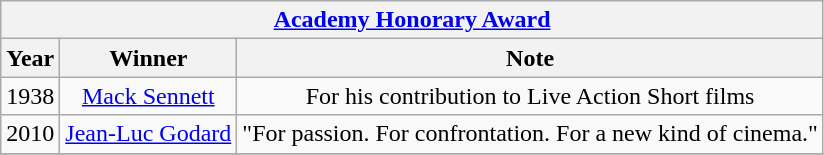<table class="wikitable" style="text-align: center">
<tr>
<th colspan=6 style="text-align:center;"><strong><a href='#'>Academy Honorary Award</a></strong></th>
</tr>
<tr>
<th>Year</th>
<th>Winner</th>
<th>Note</th>
</tr>
<tr>
<td>1938</td>
<td><a href='#'>Mack Sennett</a></td>
<td>For his contribution to Live Action Short films</td>
</tr>
<tr>
<td>2010</td>
<td><a href='#'>Jean-Luc Godard</a></td>
<td>"For passion. For confrontation. For a new kind of cinema."</td>
</tr>
<tr>
</tr>
</table>
